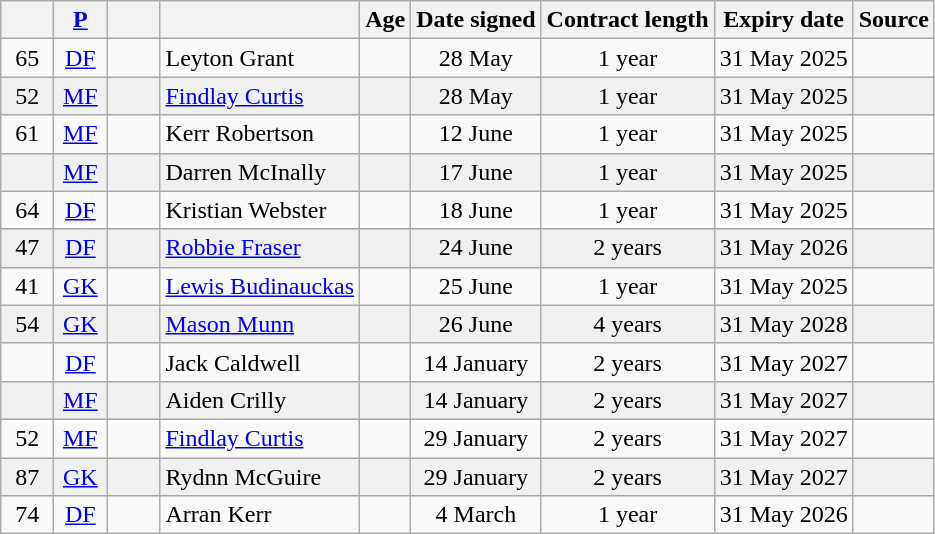<table class="wikitable sortable" style="text-align: center;">
<tr>
<th width=28><br></th>
<th width=28><a href='#'>P</a><br></th>
<th width=28><br></th>
<th><br></th>
<th>Age</th>
<th>Date signed</th>
<th>Contract length</th>
<th>Expiry date</th>
<th>Source</th>
</tr>
<tr>
<td>65</td>
<td><a href='#'>DF</a></td>
<td></td>
<td align=left>Leyton Grant</td>
<td></td>
<td>28 May</td>
<td>1 year</td>
<td>31 May 2025</td>
<td></td>
</tr>
<tr bgcolor = "#F0F0F0">
<td>52</td>
<td><a href='#'>MF</a></td>
<td></td>
<td align=left><a href='#'>Findlay Curtis</a></td>
<td></td>
<td>28 May</td>
<td>1 year</td>
<td>31 May 2025</td>
<td></td>
</tr>
<tr>
<td>61</td>
<td><a href='#'>MF</a></td>
<td></td>
<td align=left>Kerr Robertson</td>
<td></td>
<td>12 June</td>
<td>1 year</td>
<td>31 May 2025</td>
<td></td>
</tr>
<tr bgcolor = "#F0F0F0">
<td></td>
<td><a href='#'>MF</a></td>
<td></td>
<td align=left>Darren McInally</td>
<td></td>
<td>17 June</td>
<td>1 year</td>
<td>31 May 2025</td>
<td></td>
</tr>
<tr>
<td>64</td>
<td><a href='#'>DF</a></td>
<td></td>
<td align=left>Kristian Webster</td>
<td></td>
<td>18 June</td>
<td>1 year</td>
<td>31 May 2025</td>
<td></td>
</tr>
<tr bgcolor = "#F0F0F0">
<td>47</td>
<td><a href='#'>DF</a></td>
<td></td>
<td align=left><a href='#'>Robbie Fraser</a></td>
<td></td>
<td>24 June</td>
<td>2 years</td>
<td>31 May 2026</td>
<td></td>
</tr>
<tr>
<td>41</td>
<td><a href='#'>GK</a></td>
<td></td>
<td align=left><a href='#'>Lewis Budinauckas</a></td>
<td></td>
<td>25 June</td>
<td>1 year</td>
<td>31 May 2025</td>
<td></td>
</tr>
<tr bgcolor = "#F0F0F0">
<td>54</td>
<td><a href='#'>GK</a></td>
<td></td>
<td align=left><a href='#'>Mason Munn</a></td>
<td></td>
<td>26 June</td>
<td>4 years</td>
<td>31 May 2028</td>
<td></td>
</tr>
<tr>
<td></td>
<td><a href='#'>DF</a></td>
<td></td>
<td align=left>Jack Caldwell</td>
<td></td>
<td>14 January</td>
<td>2 years</td>
<td>31 May 2027</td>
<td></td>
</tr>
<tr bgcolor = "#F0F0F0">
<td></td>
<td><a href='#'>MF</a></td>
<td></td>
<td align=left>Aiden Crilly</td>
<td></td>
<td>14 January</td>
<td>2 years</td>
<td>31 May 2027</td>
<td></td>
</tr>
<tr>
<td>52</td>
<td><a href='#'>MF</a></td>
<td></td>
<td align=left><a href='#'>Findlay Curtis</a></td>
<td></td>
<td>29 January</td>
<td>2 years</td>
<td>31 May 2027</td>
<td></td>
</tr>
<tr bgcolor = "#F0F0F0">
<td>87</td>
<td><a href='#'>GK</a></td>
<td></td>
<td align=left>Rydnn McGuire</td>
<td></td>
<td>29 January</td>
<td>2 years</td>
<td>31 May 2027</td>
<td></td>
</tr>
<tr>
<td>74</td>
<td><a href='#'>DF</a></td>
<td></td>
<td align=left>Arran Kerr</td>
<td></td>
<td>4 March</td>
<td>1 year</td>
<td>31 May 2026</td>
<td></td>
</tr>
</table>
